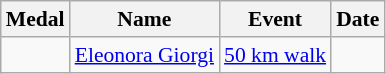<table class="wikitable sortable" style="font-size:90%">
<tr>
<th>Medal</th>
<th>Name</th>
<th>Event</th>
<th>Date</th>
</tr>
<tr>
<td></td>
<td><a href='#'>Eleonora Giorgi</a></td>
<td><a href='#'>50 km walk</a></td>
<td></td>
</tr>
</table>
